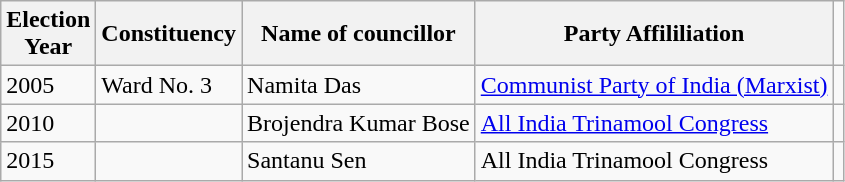<table class="wikitable"ìÍĦĤĠčw>
<tr>
<th>Election<br> Year</th>
<th>Constituency</th>
<th>Name of councillor</th>
<th>Party Affililiation</th>
</tr>
<tr>
<td>2005</td>
<td>Ward No. 3</td>
<td>Namita Das</td>
<td><a href='#'>Communist Party of India (Marxist)</a></td>
<td></td>
</tr>
<tr>
<td>2010</td>
<td></td>
<td>Brojendra Kumar Bose</td>
<td><a href='#'>All India Trinamool Congress</a></td>
<td></td>
</tr>
<tr>
<td>2015</td>
<td></td>
<td>Santanu Sen</td>
<td>All India Trinamool Congress</td>
<td></td>
</tr>
</table>
